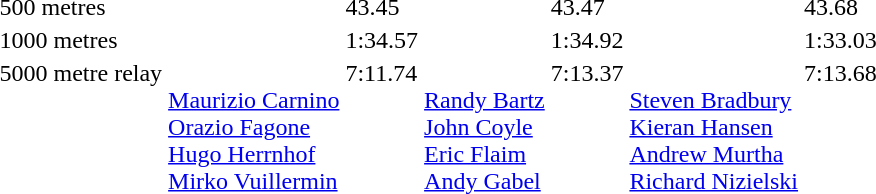<table>
<tr>
<td>500 metres <br> </td>
<td></td>
<td>43.45</td>
<td></td>
<td>43.47</td>
<td></td>
<td>43.68</td>
</tr>
<tr>
<td>1000 metres <br> </td>
<td></td>
<td>1:34.57</td>
<td></td>
<td>1:34.92</td>
<td></td>
<td>1:33.03</td>
</tr>
<tr valign="top">
<td>5000 metre relay <br> </td>
<td> <br> <a href='#'>Maurizio Carnino</a> <br> <a href='#'>Orazio Fagone</a> <br> <a href='#'>Hugo Herrnhof</a> <br> <a href='#'>Mirko Vuillermin</a></td>
<td>7:11.74</td>
<td> <br> <a href='#'>Randy Bartz</a> <br> <a href='#'>John Coyle</a> <br> <a href='#'>Eric Flaim</a> <br> <a href='#'>Andy Gabel</a></td>
<td>7:13.37</td>
<td> <br> <a href='#'>Steven Bradbury</a> <br> <a href='#'>Kieran Hansen</a> <br> <a href='#'>Andrew Murtha</a> <br> <a href='#'>Richard Nizielski</a></td>
<td>7:13.68</td>
</tr>
</table>
